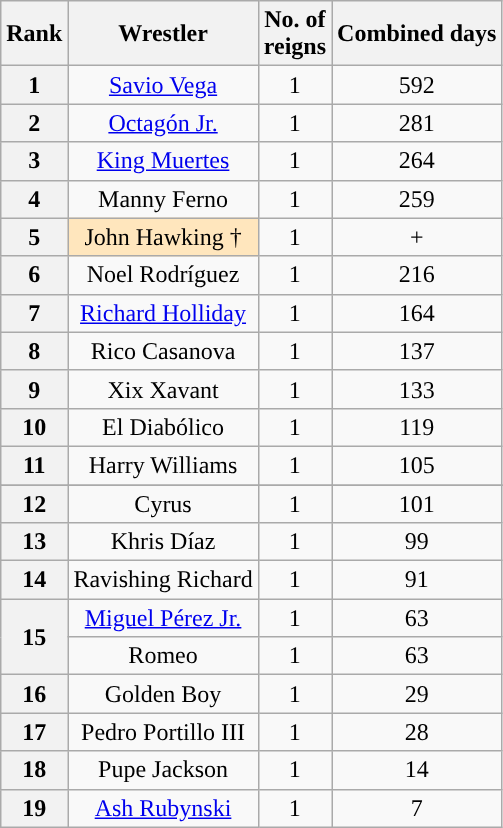<table class="wikitable sortable" style="text-align: center">
<tr>
<th>Rank</th>
<th>Wrestler</th>
<th data-sort-type="number">No. of<br>reigns</th>
<th data-sort-type="number">Combined days</th>
</tr>
<tr>
<th>1</th>
<td><a href='#'>Savio Vega</a></td>
<td>1</td>
<td>592</td>
</tr>
<tr>
<th>2</th>
<td><a href='#'>Octagón Jr.</a></td>
<td>1</td>
<td>281</td>
</tr>
<tr>
<th>3</th>
<td><a href='#'>King Muertes</a></td>
<td>1</td>
<td>264</td>
</tr>
<tr>
<th>4</th>
<td>Manny Ferno</td>
<td>1</td>
<td>259</td>
</tr>
<tr>
<th>5</th>
<td style="background:#ffe6bd;">John Hawking †</td>
<td>1</td>
<td>+</td>
</tr>
<tr>
<th>6</th>
<td>Noel Rodríguez</td>
<td>1</td>
<td>216</td>
</tr>
<tr>
<th>7</th>
<td><a href='#'>Richard Holliday</a></td>
<td>1</td>
<td>164</td>
</tr>
<tr>
<th>8</th>
<td>Rico Casanova</td>
<td>1</td>
<td>137</td>
</tr>
<tr>
<th>9</th>
<td>Xix Xavant</td>
<td>1</td>
<td>133</td>
</tr>
<tr>
<th>10</th>
<td>El Diabólico</td>
<td>1</td>
<td>119</td>
</tr>
<tr>
<th>11</th>
<td>Harry Williams</td>
<td>1</td>
<td>105</td>
</tr>
<tr>
</tr>
<tr>
<th>12</th>
<td>Cyrus</td>
<td>1</td>
<td>101</td>
</tr>
<tr>
<th>13</th>
<td>Khris Díaz</td>
<td>1</td>
<td>99</td>
</tr>
<tr>
<th>14</th>
<td>Ravishing Richard</td>
<td>1</td>
<td>91</td>
</tr>
<tr>
<th rowspan=2>15</th>
<td><a href='#'>Miguel Pérez Jr.</a></td>
<td>1</td>
<td>63</td>
</tr>
<tr>
<td>Romeo</td>
<td>1</td>
<td>63</td>
</tr>
<tr>
<th>16</th>
<td>Golden Boy</td>
<td>1</td>
<td>29</td>
</tr>
<tr>
<th>17</th>
<td>Pedro Portillo III</td>
<td>1</td>
<td>28</td>
</tr>
<tr>
<th>18</th>
<td>Pupe Jackson</td>
<td>1</td>
<td>14</td>
</tr>
<tr>
<th>19</th>
<td><a href='#'>Ash Rubynski</a></td>
<td>1</td>
<td>7</td>
</tr>
</table>
